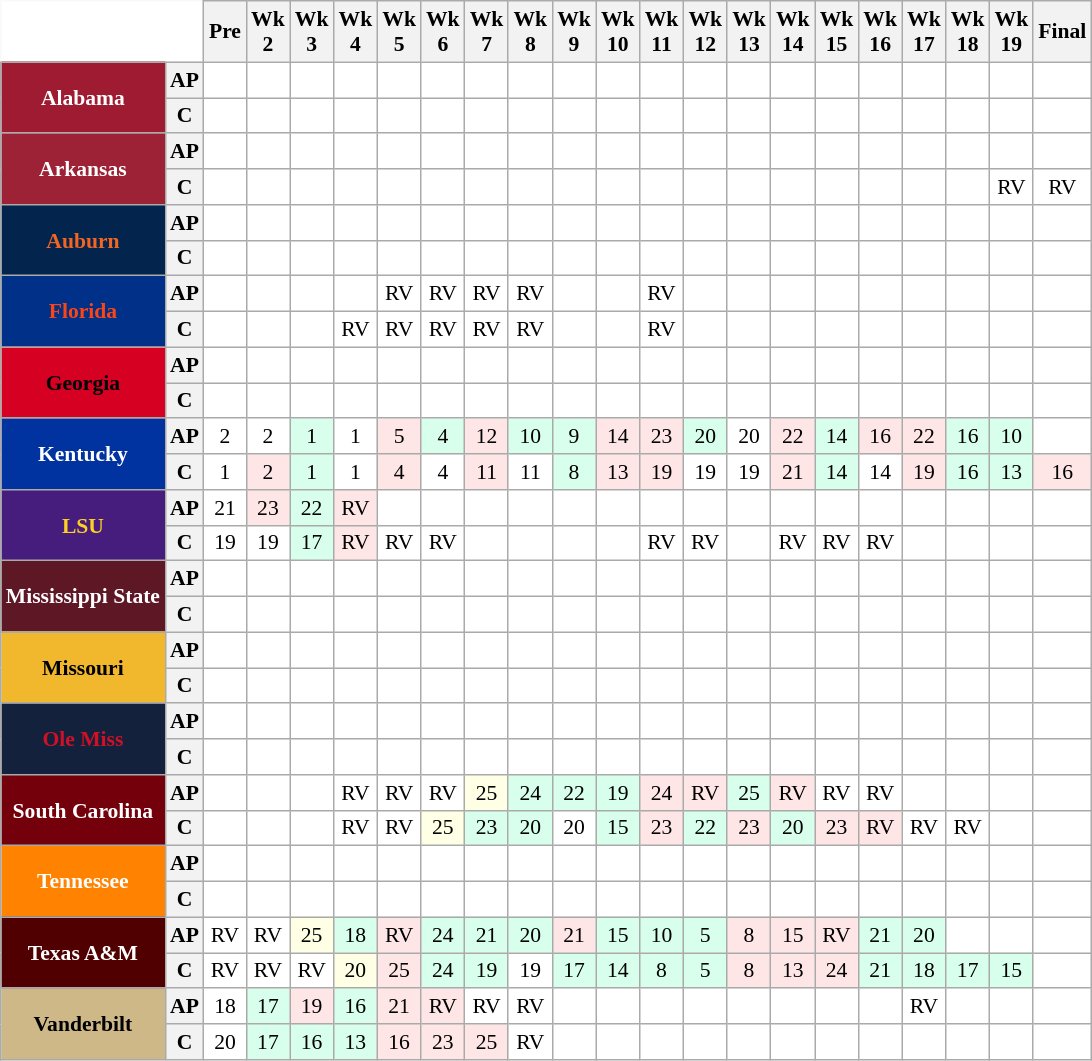<table class="wikitable" style="white-space:nowrap;font-size:90%;">
<tr>
<th colspan=2 style="background:white; border-top-style:hidden; border-left-style:hidden;"> </th>
<th>Pre</th>
<th>Wk<br>2</th>
<th>Wk<br>3</th>
<th>Wk<br>4</th>
<th>Wk<br>5</th>
<th>Wk<br>6</th>
<th>Wk<br>7</th>
<th>Wk<br>8</th>
<th>Wk<br>9</th>
<th>Wk<br>10</th>
<th>Wk<br>11</th>
<th>Wk<br>12</th>
<th>Wk<br>13</th>
<th>Wk<br>14</th>
<th>Wk<br>15</th>
<th>Wk<br>16</th>
<th>Wk<br>17</th>
<th>Wk<br>18</th>
<th>Wk<br>19</th>
<th>Final</th>
</tr>
<tr style="text-align:center;">
<th rowspan=2 style="background:#9E1B32; color:#FFFFFF;">Alabama</th>
<th>AP</th>
<td style="background:#FFF;"></td>
<td style="background:#FFF;"></td>
<td style="background:#FFF;"></td>
<td style="background:#FFF;"></td>
<td style="background:#FFF;"></td>
<td style="background:#FFF;"></td>
<td style="background:#FFF;"></td>
<td style="background:#FFF;"></td>
<td style="background:#FFF;"></td>
<td style="background:#FFF;"></td>
<td style="background:#FFF;"></td>
<td style="background:#FFF;"></td>
<td style="background:#FFF;"></td>
<td style="background:#FFF;"></td>
<td style="background:#FFF;"></td>
<td style="background:#FFF;"></td>
<td style="background:#FFF;"></td>
<td style="background:#FFF;"></td>
<td style="background:#FFF;"></td>
<td style="background:#FFF;"></td>
</tr>
<tr style="text-align:center;">
<th>C</th>
<td style="background:#FFF;"></td>
<td style="background:#FFF;"></td>
<td style="background:#FFF;"></td>
<td style="background:#FFF;"></td>
<td style="background:#FFF;"></td>
<td style="background:#FFF;"></td>
<td style="background:#FFF;"></td>
<td style="background:#FFF;"></td>
<td style="background:#FFF;"></td>
<td style="background:#FFF;"></td>
<td style="background:#FFF;"></td>
<td style="background:#FFF;"></td>
<td style="background:#FFF;"></td>
<td style="background:#FFF;"></td>
<td style="background:#FFF;"></td>
<td style="background:#FFF;"></td>
<td style="background:#FFF;"></td>
<td style="background:#FFF;"></td>
<td style="background:#FFF;"></td>
<td style="background:#FFF;"></td>
</tr>
<tr style="text-align:center;">
<th rowspan=2 style="background:#9D2235; color:#FFFFFF;">Arkansas</th>
<th>AP</th>
<td style="background:#FFF;"></td>
<td style="background:#FFF;"></td>
<td style="background:#FFF;"></td>
<td style="background:#FFF;"></td>
<td style="background:#FFF;"></td>
<td style="background:#FFF;"></td>
<td style="background:#FFF;"></td>
<td style="background:#FFF;"></td>
<td style="background:#FFF;"></td>
<td style="background:#FFF;"></td>
<td style="background:#FFF;"></td>
<td style="background:#FFF;"></td>
<td style="background:#FFF;"></td>
<td style="background:#FFF;"></td>
<td style="background:#FFF;"></td>
<td style="background:#FFF;"></td>
<td style="background:#FFF;"></td>
<td style="background:#FFF;"></td>
<td style="background:#FFF;"></td>
<td style="background:#FFF;"></td>
</tr>
<tr style="text-align:center;">
<th>C</th>
<td style="background:#FFF;"></td>
<td style="background:#FFF;"></td>
<td style="background:#FFF;"></td>
<td style="background:#FFF;"></td>
<td style="background:#FFF;"></td>
<td style="background:#FFF;"></td>
<td style="background:#FFF;"></td>
<td style="background:#FFF;"></td>
<td style="background:#FFF;"></td>
<td style="background:#FFF;"></td>
<td style="background:#FFF;"></td>
<td style="background:#FFF;"></td>
<td style="background:#FFF;"></td>
<td style="background:#FFF;"></td>
<td style="background:#FFF;"></td>
<td style="background:#FFF;"></td>
<td style="background:#FFF;"></td>
<td style="background:#FFF;"></td>
<td style="background:#FFF;">RV</td>
<td style="background:#FFF;">RV</td>
</tr>
<tr style="text-align:center;">
<th rowspan=2 style="background:#03244D; color:#F26522;">Auburn</th>
<th>AP</th>
<td style="background:#FFF;"></td>
<td style="background:#FFF;"></td>
<td style="background:#FFF;"></td>
<td style="background:#FFF;"></td>
<td style="background:#FFF;"></td>
<td style="background:#FFF;"></td>
<td style="background:#FFF;"></td>
<td style="background:#FFF;"></td>
<td style="background:#FFF;"></td>
<td style="background:#FFF;"></td>
<td style="background:#FFF;"></td>
<td style="background:#FFF;"></td>
<td style="background:#FFF;"></td>
<td style="background:#FFF;"></td>
<td style="background:#FFF;"></td>
<td style="background:#FFF;"></td>
<td style="background:#FFF;"></td>
<td style="background:#FFF;"></td>
<td style="background:#FFF;"></td>
<td style="background:#FFF;"></td>
</tr>
<tr style="text-align:center;">
<th>C</th>
<td style="background:#FFF;"></td>
<td style="background:#FFF;"></td>
<td style="background:#FFF;"></td>
<td style="background:#FFF;"></td>
<td style="background:#FFF;"></td>
<td style="background:#FFF;"></td>
<td style="background:#FFF;"></td>
<td style="background:#FFF;"></td>
<td style="background:#FFF;"></td>
<td style="background:#FFF;"></td>
<td style="background:#FFF;"></td>
<td style="background:#FFF;"></td>
<td style="background:#FFF;"></td>
<td style="background:#FFF;"></td>
<td style="background:#FFF;"></td>
<td style="background:#FFF;"></td>
<td style="background:#FFF;"></td>
<td style="background:#FFF;"></td>
<td style="background:#FFF;"></td>
<td style="background:#FFF;"></td>
</tr>
<tr style="text-align:center;">
<th rowspan=2 style="background:#003087; color:#FA4616;">Florida</th>
<th>AP</th>
<td style="background:#FFF;"></td>
<td style="background:#FFF;"></td>
<td style="background:#FFF;"></td>
<td style="background:#FFF;"></td>
<td style="background:#FFF;">RV</td>
<td style="background:#FFF;">RV</td>
<td style="background:#FFF;">RV</td>
<td style="background:#FFF;">RV</td>
<td style="background:#FFF;"></td>
<td style="background:#FFF;"></td>
<td style="background:#FFF;">RV</td>
<td style="background:#FFF;"></td>
<td style="background:#FFF;"></td>
<td style="background:#FFF;"></td>
<td style="background:#FFF;"></td>
<td style="background:#FFF;"></td>
<td style="background:#FFF;"></td>
<td style="background:#FFF;"></td>
<td style="background:#FFF;"></td>
<td style="background:#FFF;"></td>
</tr>
<tr style="text-align:center;">
<th>C</th>
<td style="background:#FFF;"></td>
<td style="background:#FFF;"></td>
<td style="background:#FFF;"></td>
<td style="background:#FFF;">RV</td>
<td style="background:#FFF;">RV</td>
<td style="background:#FFF;">RV</td>
<td style="background:#FFF;">RV</td>
<td style="background:#FFF;">RV</td>
<td style="background:#FFF;"></td>
<td style="background:#FFF;"></td>
<td style="background:#FFF;">RV</td>
<td style="background:#FFF;"></td>
<td style="background:#FFF;"></td>
<td style="background:#FFF;"></td>
<td style="background:#FFF;"></td>
<td style="background:#FFF;"></td>
<td style="background:#FFF;"></td>
<td style="background:#FFF;"></td>
<td style="background:#FFF;"></td>
<td style="background:#FFF;"></td>
</tr>
<tr style="text-align:center;">
<th rowspan=2 style="background:#D60022; color:#000000;">Georgia</th>
<th>AP</th>
<td style="background:#FFF;"></td>
<td style="background:#FFF;"></td>
<td style="background:#FFF;"></td>
<td style="background:#FFF;"></td>
<td style="background:#FFF;"></td>
<td style="background:#FFF;"></td>
<td style="background:#FFF;"></td>
<td style="background:#FFF;"></td>
<td style="background:#FFF;"></td>
<td style="background:#FFF;"></td>
<td style="background:#FFF;"></td>
<td style="background:#FFF;"></td>
<td style="background:#FFF;"></td>
<td style="background:#FFF;"></td>
<td style="background:#FFF;"></td>
<td style="background:#FFF;"></td>
<td style="background:#FFF;"></td>
<td style="background:#FFF;"></td>
<td style="background:#FFF;"></td>
<td style="background:#FFF;"></td>
</tr>
<tr style="text-align:center;">
<th>C</th>
<td style="background:#FFF;"></td>
<td style="background:#FFF;"></td>
<td style="background:#FFF;"></td>
<td style="background:#FFF;"></td>
<td style="background:#FFF;"></td>
<td style="background:#FFF;"></td>
<td style="background:#FFF;"></td>
<td style="background:#FFF;"></td>
<td style="background:#FFF;"></td>
<td style="background:#FFF;"></td>
<td style="background:#FFF;"></td>
<td style="background:#FFF;"></td>
<td style="background:#FFF;"></td>
<td style="background:#FFF;"></td>
<td style="background:#FFF;"></td>
<td style="background:#FFF;"></td>
<td style="background:#FFF;"></td>
<td style="background:#FFF;"></td>
<td style="background:#FFF;"></td>
<td style="background:#FFF;"></td>
</tr>
<tr style="text-align:center;">
<th rowspan=2 style="background:#0033A0; color:#FFFFFF;">Kentucky</th>
<th>AP</th>
<td style="background:#FFF;">2</td>
<td style="background:#FFF;">2</td>
<td style="background:#D8FFEB;">1</td>
<td style="background:#FFF;">1</td>
<td style="background:#FFE6E6;">5</td>
<td style="background:#D8FFEB;">4</td>
<td style="background:#FFE6E6;">12</td>
<td style="background:#D8FFEB;">10</td>
<td style="background:#D8FFEB;">9</td>
<td style="background:#FFE6E6;">14</td>
<td style="background:#FFE6E6;">23</td>
<td style="background:#D8FFEB;">20</td>
<td style="background:#FFF;">20</td>
<td style="background:#FFE6E6;">22</td>
<td style="background:#D8FFEB;">14</td>
<td style="background:#FFE6E6;">16</td>
<td style="background:#FFE6E6;">22</td>
<td style="background:#D8FFEB;">16</td>
<td style="background:#D8FFEB;">10</td>
<td style="background:#FFF;"></td>
</tr>
<tr style="text-align:center;">
<th>C</th>
<td style="background:#FFF;">1</td>
<td style="background:#FFE6E6;">2</td>
<td style="background:#D8FFEB;">1</td>
<td style="background:#FFF;">1</td>
<td style="background:#FFE6E6;">4</td>
<td style="background:#FFF;">4</td>
<td style="background:#FFE6E6;">11</td>
<td style="background:#FFF;">11</td>
<td style="background:#D8FFEB;">8</td>
<td style="background:#FFE6E6;">13</td>
<td style="background:#FFE6E6;">19</td>
<td style="background:#FFF;">19</td>
<td style="background:#FFF;">19</td>
<td style="background:#FFE6E6;">21</td>
<td style="background:#D8FFEB;">14</td>
<td style="background:#FFF;">14</td>
<td style="background:#FFE6E6;">19</td>
<td style="background:#D8FFEB;">16</td>
<td style="background:#D8FFEB;">13</td>
<td style="background:#FFE6E6;">16</td>
</tr>
<tr style="text-align:center;">
<th rowspan=2 style="background:#461D7C; color:#FDD023;">LSU</th>
<th>AP</th>
<td style="background:#FFF;">21</td>
<td style="background:#FFE6E6;">23</td>
<td style="background:#D8FFEB;">22</td>
<td style="background:#FFE6E6;">RV</td>
<td style="background:#FFF;"></td>
<td style="background:#FFF;"></td>
<td style="background:#FFF;"></td>
<td style="background:#FFF;"></td>
<td style="background:#FFF;"></td>
<td style="background:#FFF;"></td>
<td style="background:#FFF;"></td>
<td style="background:#FFF;"></td>
<td style="background:#FFF;"></td>
<td style="background:#FFF;"></td>
<td style="background:#FFF;"></td>
<td style="background:#FFF;"></td>
<td style="background:#FFF;"></td>
<td style="background:#FFF;"></td>
<td style="background:#FFF;"></td>
<td style="background:#FFF;"></td>
</tr>
<tr style="text-align:center;">
<th>C</th>
<td style="background:#FFF;">19</td>
<td style="background:#FFF;">19</td>
<td style="background:#D8FFEB;">17</td>
<td style="background:#FFE6E6;">RV</td>
<td style="background:#FFF;">RV</td>
<td style="background:#FFF;">RV</td>
<td style="background:#FFF;"></td>
<td style="background:#FFF;"></td>
<td style="background:#FFF;"></td>
<td style="background:#FFF;"></td>
<td style="background:#FFF;">RV</td>
<td style="background:#FFF;">RV</td>
<td style="background:#FFF;"></td>
<td style="background:#FFF;">RV</td>
<td style="background:#FFF;">RV</td>
<td style="background:#FFF;">RV</td>
<td style="background:#FFF;"></td>
<td style="background:#FFF;"></td>
<td style="background:#FFF;"></td>
<td style="background:#FFF;"></td>
</tr>
<tr style="text-align:center;">
<th rowspan=2 style="background:#5D1725; color:#FFFFFF;">Mississippi State</th>
<th>AP</th>
<td style="background:#FFF;"></td>
<td style="background:#FFF;"></td>
<td style="background:#FFF;"></td>
<td style="background:#FFF;"></td>
<td style="background:#FFF;"></td>
<td style="background:#FFF;"></td>
<td style="background:#FFF;"></td>
<td style="background:#FFF;"></td>
<td style="background:#FFF;"></td>
<td style="background:#FFF;"></td>
<td style="background:#FFF;"></td>
<td style="background:#FFF;"></td>
<td style="background:#FFF;"></td>
<td style="background:#FFF;"></td>
<td style="background:#FFF;"></td>
<td style="background:#FFF;"></td>
<td style="background:#FFF;"></td>
<td style="background:#FFF;"></td>
<td style="background:#FFF;"></td>
<td style="background:#FFF;"></td>
</tr>
<tr style="text-align:center;">
<th>C</th>
<td style="background:#FFF;"></td>
<td style="background:#FFF;"></td>
<td style="background:#FFF;"></td>
<td style="background:#FFF;"></td>
<td style="background:#FFF;"></td>
<td style="background:#FFF;"></td>
<td style="background:#FFF;"></td>
<td style="background:#FFF;"></td>
<td style="background:#FFF;"></td>
<td style="background:#FFF;"></td>
<td style="background:#FFF;"></td>
<td style="background:#FFF;"></td>
<td style="background:#FFF;"></td>
<td style="background:#FFF;"></td>
<td style="background:#FFF;"></td>
<td style="background:#FFF;"></td>
<td style="background:#FFF;"></td>
<td style="background:#FFF;"></td>
<td style="background:#FFF;"></td>
<td style="background:#FFF;"></td>
</tr>
<tr style="text-align:center;">
<th rowspan=2 style="background:#F1B82D; color:#000000;">Missouri</th>
<th>AP</th>
<td style="background:#FFF;"></td>
<td style="background:#FFF;"></td>
<td style="background:#FFF;"></td>
<td style="background:#FFF;"></td>
<td style="background:#FFF;"></td>
<td style="background:#FFF;"></td>
<td style="background:#FFF;"></td>
<td style="background:#FFF;"></td>
<td style="background:#FFF;"></td>
<td style="background:#FFF;"></td>
<td style="background:#FFF;"></td>
<td style="background:#FFF;"></td>
<td style="background:#FFF;"></td>
<td style="background:#FFF;"></td>
<td style="background:#FFF;"></td>
<td style="background:#FFF;"></td>
<td style="background:#FFF;"></td>
<td style="background:#FFF;"></td>
<td style="background:#FFF;"></td>
<td style="background:#FFF;"></td>
</tr>
<tr style="text-align:center;">
<th>C</th>
<td style="background:#FFF;"></td>
<td style="background:#FFF;"></td>
<td style="background:#FFF;"></td>
<td style="background:#FFF;"></td>
<td style="background:#FFF;"></td>
<td style="background:#FFF;"></td>
<td style="background:#FFF;"></td>
<td style="background:#FFF;"></td>
<td style="background:#FFF;"></td>
<td style="background:#FFF;"></td>
<td style="background:#FFF;"></td>
<td style="background:#FFF;"></td>
<td style="background:#FFF;"></td>
<td style="background:#FFF;"></td>
<td style="background:#FFF;"></td>
<td style="background:#FFF;"></td>
<td style="background:#FFF;"></td>
<td style="background:#FFF;"></td>
<td style="background:#FFF;"></td>
<td style="background:#FFF;"></td>
</tr>
<tr style="text-align:center;">
<th rowspan=2 style="background:#14213D; color:#CE1126;">Ole Miss</th>
<th>AP</th>
<td style="background:#FFF;"></td>
<td style="background:#FFF;"></td>
<td style="background:#FFF;"></td>
<td style="background:#FFF;"></td>
<td style="background:#FFF;"></td>
<td style="background:#FFF;"></td>
<td style="background:#FFF;"></td>
<td style="background:#FFF;"></td>
<td style="background:#FFF;"></td>
<td style="background:#FFF;"></td>
<td style="background:#FFF;"></td>
<td style="background:#FFF;"></td>
<td style="background:#FFF;"></td>
<td style="background:#FFF;"></td>
<td style="background:#FFF;"></td>
<td style="background:#FFF;"></td>
<td style="background:#FFF;"></td>
<td style="background:#FFF;"></td>
<td style="background:#FFF;"></td>
<td style="background:#FFF;"></td>
</tr>
<tr style="text-align:center;">
<th>C</th>
<td style="background:#FFF;"></td>
<td style="background:#FFF;"></td>
<td style="background:#FFF;"></td>
<td style="background:#FFF;"></td>
<td style="background:#FFF;"></td>
<td style="background:#FFF;"></td>
<td style="background:#FFF;"></td>
<td style="background:#FFF;"></td>
<td style="background:#FFF;"></td>
<td style="background:#FFF;"></td>
<td style="background:#FFF;"></td>
<td style="background:#FFF;"></td>
<td style="background:#FFF;"></td>
<td style="background:#FFF;"></td>
<td style="background:#FFF;"></td>
<td style="background:#FFF;"></td>
<td style="background:#FFF;"></td>
<td style="background:#FFF;"></td>
<td style="background:#FFF;"></td>
<td style="background:#FFF;"></td>
</tr>
<tr style="text-align:center;">
<th rowspan=2 style="background:#73000A; color:#FFFFFF;">South Carolina</th>
<th>AP</th>
<td style="background:#FFF;"></td>
<td style="background:#FFF;"></td>
<td style="background:#FFF;"></td>
<td style="background:#FFF;">RV</td>
<td style="background:#FFF;">RV</td>
<td style="background:#FFF;">RV</td>
<td style="background:#FFFFE6;">25</td>
<td style="background:#D8FFEB;">24</td>
<td style="background:#D8FFEB;">22</td>
<td style="background:#D8FFEB;">19</td>
<td style="background:#FFE6E6;">24</td>
<td style="background:#FFE6E6;">RV</td>
<td style="background:#D8FFEB;">25</td>
<td style="background:#FFE6E6;">RV</td>
<td style="background:#FFF;">RV</td>
<td style="background:#FFF;">RV</td>
<td style="background:#FFF;"></td>
<td style="background:#FFF;"></td>
<td style="background:#FFF;"></td>
<td style="background:#FFF;"></td>
</tr>
<tr style="text-align:center;">
<th>C</th>
<td style="background:#FFF;"></td>
<td style="background:#FFF;"></td>
<td style="background:#FFF;"></td>
<td style="background:#FFF;">RV</td>
<td style="background:#FFF;">RV</td>
<td style="background:#FFFFE6;">25</td>
<td style="background:#D8FFEB;">23</td>
<td style="background:#D8FFEB;">20</td>
<td style="background:#FFF;">20</td>
<td style="background:#D8FFEB;">15</td>
<td style="background:#FFE6E6;">23</td>
<td style="background:#D8FFEB;">22</td>
<td style="background:#FFE6E6;">23</td>
<td style="background:#D8FFEB;">20</td>
<td style="background:#FFE6E6;">23</td>
<td style="background:#FFE6E6;">RV</td>
<td style="background:#FFF;">RV</td>
<td style="background:#FFF;">RV</td>
<td style="background:#FFF;"></td>
<td style="background:#FFF;"></td>
</tr>
<tr style="text-align:center;">
<th rowspan=2 style="background:#FF8200; color:#FFFFFF;">Tennessee</th>
<th>AP</th>
<td style="background:#FFF;"></td>
<td style="background:#FFF;"></td>
<td style="background:#FFF;"></td>
<td style="background:#FFF;"></td>
<td style="background:#FFF;"></td>
<td style="background:#FFF;"></td>
<td style="background:#FFF;"></td>
<td style="background:#FFF;"></td>
<td style="background:#FFF;"></td>
<td style="background:#FFF;"></td>
<td style="background:#FFF;"></td>
<td style="background:#FFF;"></td>
<td style="background:#FFF;"></td>
<td style="background:#FFF;"></td>
<td style="background:#FFF;"></td>
<td style="background:#FFF;"></td>
<td style="background:#FFF;"></td>
<td style="background:#FFF;"></td>
<td style="background:#FFF;"></td>
<td style="background:#FFF;"></td>
</tr>
<tr style="text-align:center;">
<th>C</th>
<td style="background:#FFF;"></td>
<td style="background:#FFF;"></td>
<td style="background:#FFF;"></td>
<td style="background:#FFF;"></td>
<td style="background:#FFF;"></td>
<td style="background:#FFF;"></td>
<td style="background:#FFF;"></td>
<td style="background:#FFF;"></td>
<td style="background:#FFF;"></td>
<td style="background:#FFF;"></td>
<td style="background:#FFF;"></td>
<td style="background:#FFF;"></td>
<td style="background:#FFF;"></td>
<td style="background:#FFF;"></td>
<td style="background:#FFF;"></td>
<td style="background:#FFF;"></td>
<td style="background:#FFF;"></td>
<td style="background:#FFF;"></td>
<td style="background:#FFF;"></td>
<td style="background:#FFF;"></td>
</tr>
<tr style="text-align:center;">
<th rowspan=2 style="background:#500000; color:#FFFFFF;">Texas A&M</th>
<th>AP</th>
<td style="background:#FFF;">RV</td>
<td style="background:#FFF;">RV</td>
<td style="background:#FFFFE6;">25</td>
<td style="background:#D8FFEB;">18</td>
<td style="background:#FFE6E6;">RV</td>
<td style="background:#D8FFEB;">24</td>
<td style="background:#D8FFEB;">21</td>
<td style="background:#D8FFEB;">20</td>
<td style="background:#FFE6E6;">21</td>
<td style="background:#D8FFEB;">15</td>
<td style="background:#D8FFEB;">10</td>
<td style="background:#D8FFEB;">5</td>
<td style="background:#FFE6E6;">8</td>
<td style="background:#FFE6E6;">15</td>
<td style="background:#FFE6E6;">RV</td>
<td style="background:#D8FFEB;">21</td>
<td style="background:#D8FFEB;">20</td>
<td style="background:#FFF;"></td>
<td style="background:#FFF;"></td>
<td style="background:#FFF;"></td>
</tr>
<tr style="text-align:center;">
<th>C</th>
<td style="background:#FFF;">RV</td>
<td style="background:#FFF;">RV</td>
<td style="background:#FFF;">RV</td>
<td style="background:#FFFFE6;">20</td>
<td style="background:#FFE6E6;">25</td>
<td style="background:#D8FFEB;">24</td>
<td style="background:#D8FFEB;">19</td>
<td style="background:#FFF;">19</td>
<td style="background:#D8FFEB;">17</td>
<td style="background:#D8FFEB;">14</td>
<td style="background:#D8FFEB;">8</td>
<td style="background:#D8FFEB;">5</td>
<td style="background:#FFE6E6;">8</td>
<td style="background:#FFE6E6;">13</td>
<td style="background:#FFE6E6;">24</td>
<td style="background:#D8FFEB;">21</td>
<td style="background:#D8FFEB;">18</td>
<td style="background:#D8FFEB;">17</td>
<td style="background:#D8FFEB;">15</td>
<td style="background:#FFF;"></td>
</tr>
<tr style="text-align:center;">
<th rowspan=2 style="background:#CEB888; color:#000000;">Vanderbilt</th>
<th>AP</th>
<td style="background:#FFF;">18</td>
<td style="background:#D8FFEB;">17</td>
<td style="background:#FFE6E6;">19</td>
<td style="background:#D8FFEB;">16</td>
<td style="background:#FFE6E6;">21</td>
<td style="background:#FFE6E6;">RV</td>
<td style="background:#FFF;">RV</td>
<td style="background:#FFF;">RV</td>
<td style="background:#FFF;"></td>
<td style="background:#FFF;"></td>
<td style="background:#FFF;"></td>
<td style="background:#FFF;"></td>
<td style="background:#FFF;"></td>
<td style="background:#FFF;"></td>
<td style="background:#FFF;"></td>
<td style="background:#FFF;"></td>
<td style="background:#FFF;">RV</td>
<td style="background:#FFF;"></td>
<td style="background:#FFF;"></td>
<td style="background:#FFF;"></td>
</tr>
<tr style="text-align:center;">
<th>C</th>
<td style="background:#FFF;">20</td>
<td style="background:#D8FFEB;">17</td>
<td style="background:#D8FFEB;">16</td>
<td style="background:#D8FFEB;">13</td>
<td style="background:#FFE6E6;">16</td>
<td style="background:#FFE6E6;">23</td>
<td style="background:#FFE6E6;">25</td>
<td style="background:#FFF;">RV</td>
<td style="background:#FFF;"></td>
<td style="background:#FFF;"></td>
<td style="background:#FFF;"></td>
<td style="background:#FFF;"></td>
<td style="background:#FFF;"></td>
<td style="background:#FFF;"></td>
<td style="background:#FFF;"></td>
<td style="background:#FFF;"></td>
<td style="background:#FFF;"></td>
<td style="background:#FFF;"></td>
<td style="background:#FFF;"></td>
<td style="background:#FFF;"></td>
</tr>
</table>
